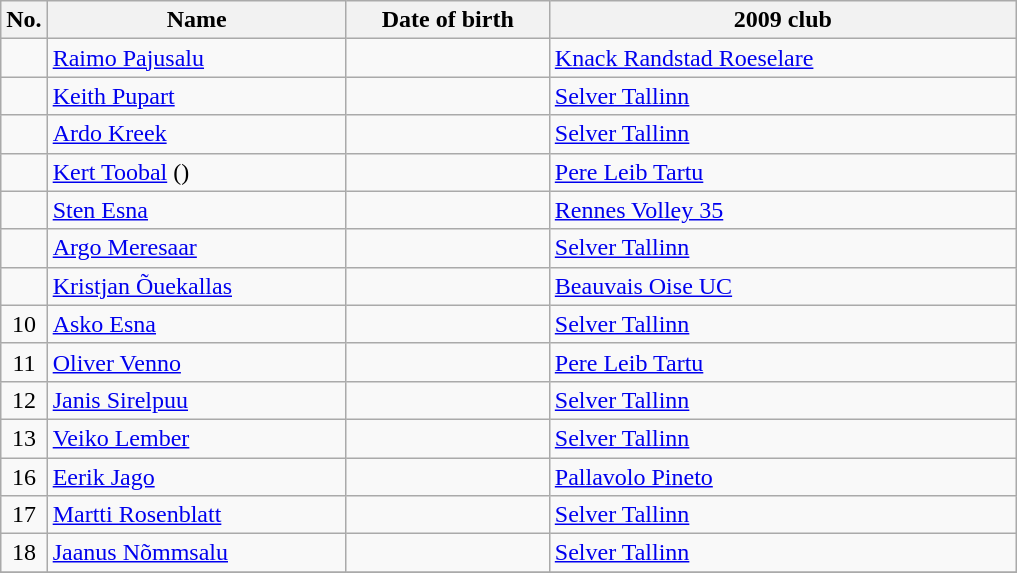<table class="wikitable sortable" style="font-size:100%; text-align:center;">
<tr>
<th>No.</th>
<th style="width:12em">Name</th>
<th style="width:8em">Date of birth</th>
<th style="width:19em">2009 club</th>
</tr>
<tr>
<td></td>
<td align=left><a href='#'>Raimo Pajusalu</a></td>
<td align=right></td>
<td align=left> <a href='#'>Knack Randstad Roeselare</a></td>
</tr>
<tr>
<td></td>
<td align=left><a href='#'>Keith Pupart</a></td>
<td align=right></td>
<td align=left> <a href='#'>Selver Tallinn</a></td>
</tr>
<tr>
<td></td>
<td align=left><a href='#'>Ardo Kreek</a></td>
<td align=right></td>
<td align=left> <a href='#'>Selver Tallinn</a></td>
</tr>
<tr>
<td></td>
<td align=left><a href='#'>Kert Toobal</a> ()</td>
<td align=right></td>
<td align=left> <a href='#'>Pere Leib Tartu</a></td>
</tr>
<tr>
<td></td>
<td align=left><a href='#'>Sten Esna</a></td>
<td align=right></td>
<td align=left> <a href='#'>Rennes Volley 35</a></td>
</tr>
<tr>
<td></td>
<td align=left><a href='#'>Argo Meresaar</a></td>
<td align=right></td>
<td align=left> <a href='#'>Selver Tallinn</a></td>
</tr>
<tr>
<td></td>
<td align=left><a href='#'>Kristjan Õuekallas</a></td>
<td align=right></td>
<td align=left> <a href='#'>Beauvais Oise UC</a></td>
</tr>
<tr>
<td>10</td>
<td align=left><a href='#'>Asko Esna</a></td>
<td align=right></td>
<td align=left> <a href='#'>Selver Tallinn</a></td>
</tr>
<tr>
<td>11</td>
<td align=left><a href='#'>Oliver Venno</a></td>
<td align=right></td>
<td align=left> <a href='#'>Pere Leib Tartu</a></td>
</tr>
<tr>
<td>12</td>
<td align=left><a href='#'>Janis Sirelpuu</a></td>
<td align=right></td>
<td align=left> <a href='#'>Selver Tallinn</a></td>
</tr>
<tr>
<td>13</td>
<td align=left><a href='#'>Veiko Lember</a></td>
<td align=right></td>
<td align=left> <a href='#'>Selver Tallinn</a></td>
</tr>
<tr>
<td>16</td>
<td align=left><a href='#'>Eerik Jago</a></td>
<td align=right></td>
<td align=left> <a href='#'>Pallavolo Pineto</a></td>
</tr>
<tr>
<td>17</td>
<td align=left><a href='#'>Martti Rosenblatt</a></td>
<td align=right></td>
<td align=left> <a href='#'>Selver Tallinn</a></td>
</tr>
<tr>
<td>18</td>
<td align=left><a href='#'>Jaanus Nõmmsalu</a></td>
<td align=right></td>
<td align=left> <a href='#'>Selver Tallinn</a></td>
</tr>
<tr>
</tr>
</table>
